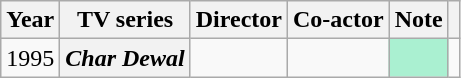<table class="wikitable sortable">
<tr>
<th>Year</th>
<th>TV series</th>
<th>Director</th>
<th>Co-actor</th>
<th>Note</th>
<th></th>
</tr>
<tr>
<td>1995</td>
<th scope="row"><em>Char Dewal</em></th>
<td></td>
<td></td>
<td bgcolor=#AAF0D1></td>
<td></td>
</tr>
</table>
